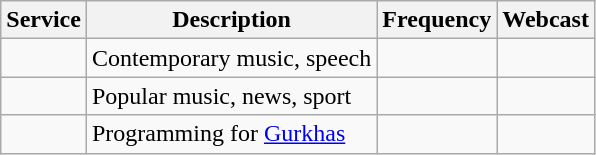<table class="wikitable">
<tr>
<th>Service</th>
<th>Description</th>
<th>Frequency</th>
<th>Webcast</th>
</tr>
<tr>
<td></td>
<td>Contemporary music, speech</td>
<td></td>
<td></td>
</tr>
<tr>
<td></td>
<td>Popular music, news, sport</td>
<td></td>
<td></td>
</tr>
<tr>
<td></td>
<td>Programming for <a href='#'>Gurkhas</a></td>
<td></td>
<td></td>
</tr>
</table>
